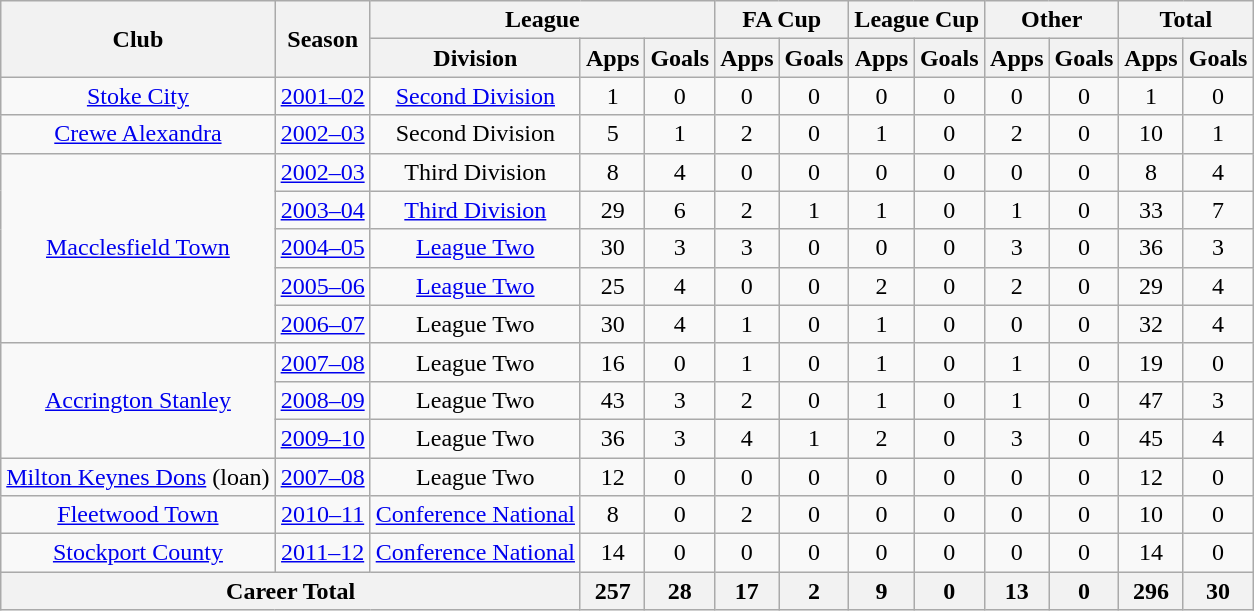<table class="wikitable" style="text-align: center;">
<tr>
<th rowspan="2">Club</th>
<th rowspan="2">Season</th>
<th colspan="3">League</th>
<th colspan="2">FA Cup</th>
<th colspan="2">League Cup</th>
<th colspan="2">Other</th>
<th colspan="2">Total</th>
</tr>
<tr>
<th>Division</th>
<th>Apps</th>
<th>Goals</th>
<th>Apps</th>
<th>Goals</th>
<th>Apps</th>
<th>Goals</th>
<th>Apps</th>
<th>Goals</th>
<th>Apps</th>
<th>Goals</th>
</tr>
<tr>
<td><a href='#'>Stoke City</a></td>
<td><a href='#'>2001–02</a></td>
<td><a href='#'>Second Division</a></td>
<td>1</td>
<td>0</td>
<td>0</td>
<td>0</td>
<td>0</td>
<td>0</td>
<td>0</td>
<td>0</td>
<td>1</td>
<td>0</td>
</tr>
<tr>
<td><a href='#'>Crewe Alexandra</a></td>
<td><a href='#'>2002–03</a></td>
<td>Second Division</td>
<td>5</td>
<td>1</td>
<td>2</td>
<td>0</td>
<td>1</td>
<td>0</td>
<td>2</td>
<td>0</td>
<td>10</td>
<td>1</td>
</tr>
<tr>
<td rowspan="5"><a href='#'>Macclesfield Town</a></td>
<td><a href='#'>2002–03</a></td>
<td>Third Division</td>
<td>8</td>
<td>4</td>
<td>0</td>
<td>0</td>
<td>0</td>
<td>0</td>
<td>0</td>
<td>0</td>
<td>8</td>
<td>4</td>
</tr>
<tr>
<td><a href='#'>2003–04</a></td>
<td><a href='#'>Third Division</a></td>
<td>29</td>
<td>6</td>
<td>2</td>
<td>1</td>
<td>1</td>
<td>0</td>
<td>1</td>
<td>0</td>
<td>33</td>
<td>7</td>
</tr>
<tr>
<td><a href='#'>2004–05</a></td>
<td><a href='#'>League Two</a></td>
<td>30</td>
<td>3</td>
<td>3</td>
<td>0</td>
<td>0</td>
<td>0</td>
<td>3</td>
<td>0</td>
<td>36</td>
<td>3</td>
</tr>
<tr>
<td><a href='#'>2005–06</a></td>
<td><a href='#'>League Two</a></td>
<td>25</td>
<td>4</td>
<td>0</td>
<td>0</td>
<td>2</td>
<td>0</td>
<td>2</td>
<td>0</td>
<td>29</td>
<td>4</td>
</tr>
<tr>
<td><a href='#'>2006–07</a></td>
<td>League Two</td>
<td>30</td>
<td>4</td>
<td>1</td>
<td>0</td>
<td>1</td>
<td>0</td>
<td>0</td>
<td>0</td>
<td>32</td>
<td>4</td>
</tr>
<tr>
<td rowspan="3"><a href='#'>Accrington Stanley</a></td>
<td><a href='#'>2007–08</a></td>
<td>League Two</td>
<td>16</td>
<td>0</td>
<td>1</td>
<td>0</td>
<td>1</td>
<td>0</td>
<td>1</td>
<td>0</td>
<td>19</td>
<td>0</td>
</tr>
<tr>
<td><a href='#'>2008–09</a></td>
<td>League Two</td>
<td>43</td>
<td>3</td>
<td>2</td>
<td>0</td>
<td>1</td>
<td>0</td>
<td>1</td>
<td>0</td>
<td>47</td>
<td>3</td>
</tr>
<tr>
<td><a href='#'>2009–10</a></td>
<td>League Two</td>
<td>36</td>
<td>3</td>
<td>4</td>
<td>1</td>
<td>2</td>
<td>0</td>
<td>3</td>
<td>0</td>
<td>45</td>
<td>4</td>
</tr>
<tr>
<td><a href='#'>Milton Keynes Dons</a> (loan)</td>
<td><a href='#'>2007–08</a></td>
<td>League Two</td>
<td>12</td>
<td>0</td>
<td>0</td>
<td>0</td>
<td>0</td>
<td>0</td>
<td>0</td>
<td>0</td>
<td>12</td>
<td>0</td>
</tr>
<tr>
<td><a href='#'>Fleetwood Town</a></td>
<td><a href='#'>2010–11</a></td>
<td><a href='#'>Conference National</a></td>
<td>8</td>
<td>0</td>
<td>2</td>
<td>0</td>
<td>0</td>
<td>0</td>
<td>0</td>
<td>0</td>
<td>10</td>
<td>0</td>
</tr>
<tr>
<td><a href='#'>Stockport County</a></td>
<td><a href='#'>2011–12</a></td>
<td><a href='#'>Conference National</a></td>
<td>14</td>
<td>0</td>
<td>0</td>
<td>0</td>
<td>0</td>
<td>0</td>
<td>0</td>
<td>0</td>
<td>14</td>
<td>0</td>
</tr>
<tr>
<th colspan="3">Career Total</th>
<th>257</th>
<th>28</th>
<th>17</th>
<th>2</th>
<th>9</th>
<th>0</th>
<th>13</th>
<th>0</th>
<th>296</th>
<th>30</th>
</tr>
</table>
